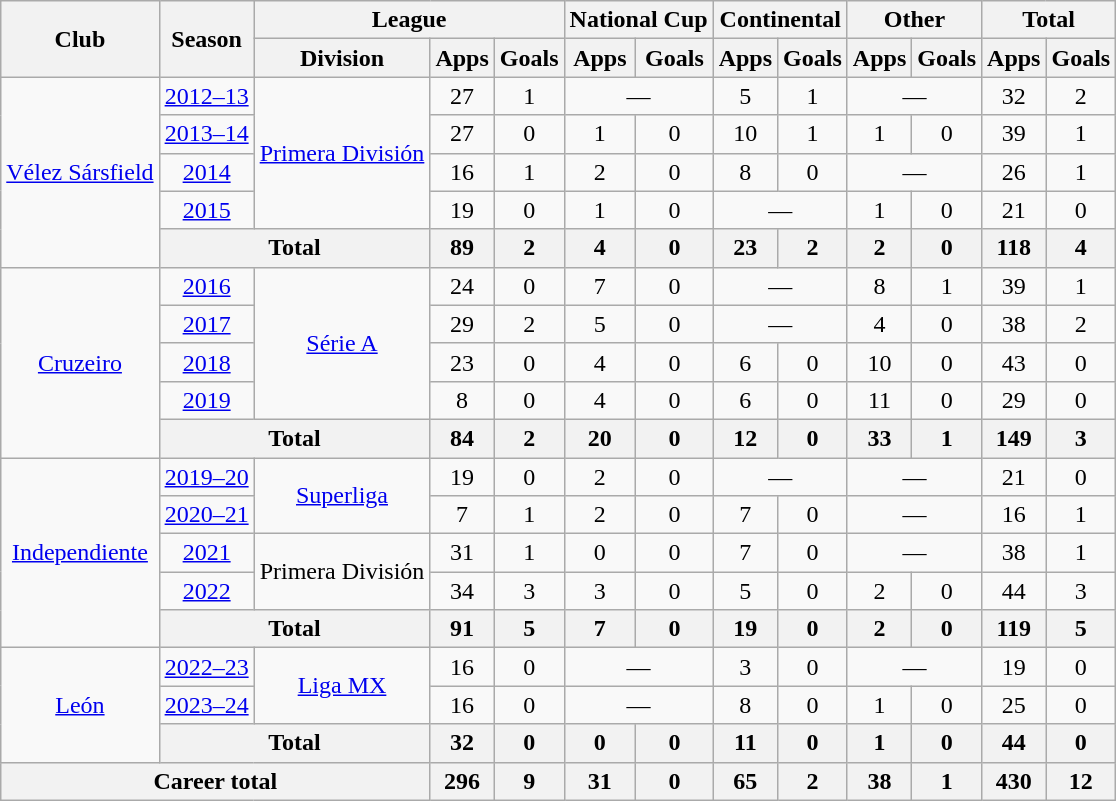<table class="wikitable" style="font-size:100%; text-align: center;">
<tr>
<th rowspan="2">Club</th>
<th rowspan="2">Season</th>
<th colspan="3">League</th>
<th colspan="2">National Cup</th>
<th colspan="2">Continental</th>
<th colspan="2">Other</th>
<th colspan="2">Total</th>
</tr>
<tr>
<th>Division</th>
<th>Apps</th>
<th>Goals</th>
<th>Apps</th>
<th>Goals</th>
<th>Apps</th>
<th>Goals</th>
<th>Apps</th>
<th>Goals</th>
<th>Apps</th>
<th>Goals</th>
</tr>
<tr>
<td rowspan="5"><a href='#'>Vélez Sársfield</a></td>
<td><a href='#'>2012–13</a></td>
<td rowspan="4"><a href='#'>Primera División</a></td>
<td>27</td>
<td>1</td>
<td colspan="2">—</td>
<td>5</td>
<td>1</td>
<td colspan="2">—</td>
<td>32</td>
<td>2</td>
</tr>
<tr>
<td><a href='#'>2013–14</a></td>
<td>27</td>
<td>0</td>
<td>1</td>
<td>0</td>
<td>10</td>
<td>1</td>
<td>1</td>
<td>0</td>
<td>39</td>
<td>1</td>
</tr>
<tr>
<td><a href='#'>2014</a></td>
<td>16</td>
<td>1</td>
<td>2</td>
<td>0</td>
<td>8</td>
<td>0</td>
<td colspan="2">—</td>
<td>26</td>
<td>1</td>
</tr>
<tr>
<td><a href='#'>2015</a></td>
<td>19</td>
<td>0</td>
<td>1</td>
<td>0</td>
<td colspan="2">—</td>
<td>1</td>
<td>0</td>
<td>21</td>
<td>0</td>
</tr>
<tr>
<th colspan="2">Total</th>
<th>89</th>
<th>2</th>
<th>4</th>
<th>0</th>
<th>23</th>
<th>2</th>
<th>2</th>
<th>0</th>
<th>118</th>
<th>4</th>
</tr>
<tr>
<td rowspan="5"><a href='#'>Cruzeiro</a></td>
<td><a href='#'>2016</a></td>
<td rowspan="4"><a href='#'>Série A</a></td>
<td>24</td>
<td>0</td>
<td>7</td>
<td>0</td>
<td colspan="2">—</td>
<td>8</td>
<td>1</td>
<td>39</td>
<td>1</td>
</tr>
<tr>
<td><a href='#'>2017</a></td>
<td>29</td>
<td>2</td>
<td>5</td>
<td>0</td>
<td colspan="2">—</td>
<td>4</td>
<td>0</td>
<td>38</td>
<td>2</td>
</tr>
<tr>
<td><a href='#'>2018</a></td>
<td>23</td>
<td>0</td>
<td>4</td>
<td>0</td>
<td>6</td>
<td>0</td>
<td>10</td>
<td>0</td>
<td>43</td>
<td>0</td>
</tr>
<tr>
<td><a href='#'>2019</a></td>
<td>8</td>
<td>0</td>
<td>4</td>
<td>0</td>
<td>6</td>
<td>0</td>
<td>11</td>
<td>0</td>
<td>29</td>
<td>0</td>
</tr>
<tr>
<th colspan="2">Total</th>
<th>84</th>
<th>2</th>
<th>20</th>
<th>0</th>
<th>12</th>
<th>0</th>
<th>33</th>
<th>1</th>
<th>149</th>
<th>3</th>
</tr>
<tr>
<td rowspan="5" valign="center"><a href='#'>Independiente</a></td>
<td><a href='#'>2019–20</a></td>
<td rowspan="2" valign="center"><a href='#'>Superliga</a></td>
<td>19</td>
<td>0</td>
<td>2</td>
<td>0</td>
<td colspan="2">—</td>
<td colspan="2">—</td>
<td>21</td>
<td>0</td>
</tr>
<tr>
<td><a href='#'>2020–21</a></td>
<td>7</td>
<td>1</td>
<td>2</td>
<td>0</td>
<td>7</td>
<td>0</td>
<td colspan="2">—</td>
<td>16</td>
<td>1</td>
</tr>
<tr>
<td><a href='#'>2021</a></td>
<td rowspan="2">Primera División</td>
<td>31</td>
<td>1</td>
<td>0</td>
<td>0</td>
<td>7</td>
<td>0</td>
<td colspan="2">—</td>
<td>38</td>
<td>1</td>
</tr>
<tr>
<td><a href='#'>2022</a></td>
<td>34</td>
<td>3</td>
<td>3</td>
<td>0</td>
<td>5</td>
<td>0</td>
<td>2</td>
<td>0</td>
<td>44</td>
<td>3</td>
</tr>
<tr>
<th colspan="2">Total</th>
<th>91</th>
<th>5</th>
<th>7</th>
<th>0</th>
<th>19</th>
<th>0</th>
<th>2</th>
<th>0</th>
<th>119</th>
<th>5</th>
</tr>
<tr>
<td rowspan="3"><a href='#'>León</a></td>
<td><a href='#'>2022–23</a></td>
<td rowspan="2"><a href='#'>Liga MX</a></td>
<td>16</td>
<td>0</td>
<td colspan="2">—</td>
<td>3</td>
<td>0</td>
<td colspan="2">—</td>
<td>19</td>
<td>0</td>
</tr>
<tr>
<td><a href='#'>2023–24</a></td>
<td>16</td>
<td>0</td>
<td colspan="2">—</td>
<td>8</td>
<td>0</td>
<td>1</td>
<td>0</td>
<td>25</td>
<td>0</td>
</tr>
<tr>
<th colspan="2">Total</th>
<th>32</th>
<th>0</th>
<th>0</th>
<th>0</th>
<th>11</th>
<th>0</th>
<th>1</th>
<th>0</th>
<th>44</th>
<th>0</th>
</tr>
<tr>
<th colspan="3">Career total</th>
<th>296</th>
<th>9</th>
<th>31</th>
<th>0</th>
<th>65</th>
<th>2</th>
<th>38</th>
<th>1</th>
<th>430</th>
<th>12</th>
</tr>
</table>
